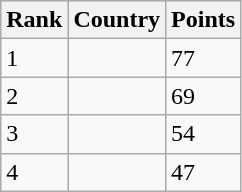<table class=wikitable>
<tr>
<th>Rank</th>
<th>Country</th>
<th>Points</th>
</tr>
<tr>
<td>1</td>
<td></td>
<td>77</td>
</tr>
<tr>
<td>2</td>
<td></td>
<td>69</td>
</tr>
<tr>
<td>3</td>
<td></td>
<td>54</td>
</tr>
<tr>
<td>4</td>
<td></td>
<td>47</td>
</tr>
</table>
